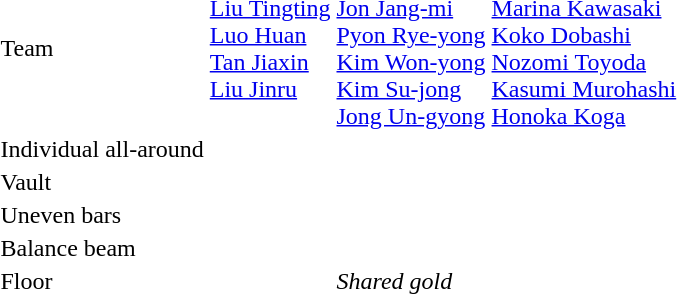<table>
<tr>
<td>Team</td>
<td valign=top><br><a href='#'>Liu Tingting</a><br><a href='#'>Luo Huan</a><br><a href='#'>Tan Jiaxin</a><br><a href='#'>Liu Jinru</a></td>
<td><br><a href='#'>Jon Jang-mi</a><br><a href='#'>Pyon Rye-yong</a><br><a href='#'>Kim Won-yong</a><br><a href='#'>Kim Su-jong</a><br><a href='#'>Jong Un-gyong</a></td>
<td><br><a href='#'>Marina Kawasaki</a><br><a href='#'>Koko Dobashi</a><br><a href='#'>Nozomi Toyoda</a><br><a href='#'>Kasumi Murohashi</a><br><a href='#'>Honoka Koga</a></td>
</tr>
<tr>
<td>Individual all-around</td>
<td></td>
<td></td>
<td></td>
</tr>
<tr>
<td>Vault</td>
<td></td>
<td></td>
<td></td>
</tr>
<tr>
<td>Uneven bars</td>
<td></td>
<td></td>
<td></td>
</tr>
<tr>
<td>Balance beam</td>
<td></td>
<td></td>
<td></td>
</tr>
<tr>
<td rowspan=2>Floor</td>
<td></td>
<td rowspan=2><em>Shared gold</em></td>
<td rowspan=2></td>
</tr>
<tr>
<td></td>
</tr>
</table>
